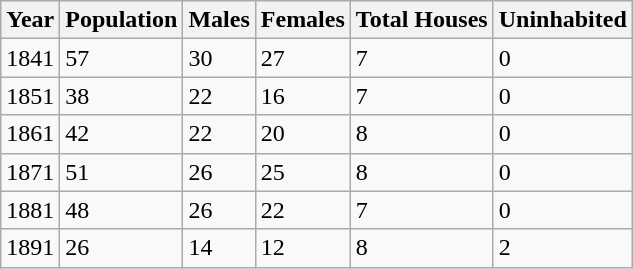<table class="wikitable">
<tr>
<th>Year</th>
<th>Population</th>
<th>Males</th>
<th>Females</th>
<th>Total Houses</th>
<th>Uninhabited</th>
</tr>
<tr>
<td>1841</td>
<td>57</td>
<td>30</td>
<td>27</td>
<td>7</td>
<td>0</td>
</tr>
<tr>
<td>1851</td>
<td>38</td>
<td>22</td>
<td>16</td>
<td>7</td>
<td>0</td>
</tr>
<tr>
<td>1861</td>
<td>42</td>
<td>22</td>
<td>20</td>
<td>8</td>
<td>0</td>
</tr>
<tr>
<td>1871</td>
<td>51</td>
<td>26</td>
<td>25</td>
<td>8</td>
<td>0</td>
</tr>
<tr>
<td>1881</td>
<td>48</td>
<td>26</td>
<td>22</td>
<td>7</td>
<td>0</td>
</tr>
<tr>
<td>1891</td>
<td>26</td>
<td>14</td>
<td>12</td>
<td>8</td>
<td>2</td>
</tr>
</table>
